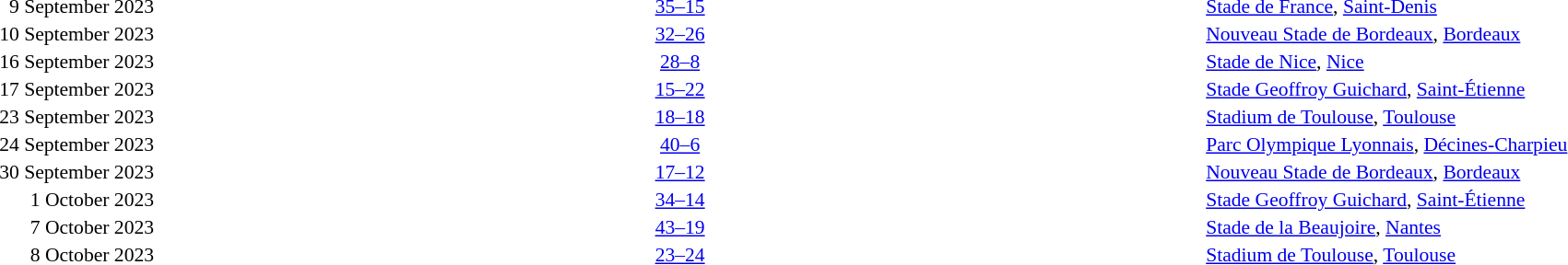<table style="width:100%" cellspacing="1">
<tr>
<th width=15%></th>
<th width=25%></th>
<th width=10%></th>
<th width=25%></th>
</tr>
<tr style=font-size:90%>
<td align=right>9 September 2023</td>
<td align=right></td>
<td align=center><a href='#'>35–15</a></td>
<td></td>
<td><a href='#'>Stade de France</a>, <a href='#'>Saint-Denis</a></td>
</tr>
<tr style=font-size:90%>
<td align=right>10 September 2023</td>
<td align=right></td>
<td align=center><a href='#'>32–26</a></td>
<td></td>
<td><a href='#'>Nouveau Stade de Bordeaux</a>, <a href='#'>Bordeaux</a></td>
</tr>
<tr style=font-size:90%>
<td align=right>16 September 2023</td>
<td align=right></td>
<td align=center><a href='#'>28–8</a></td>
<td></td>
<td><a href='#'>Stade de Nice</a>, <a href='#'>Nice</a></td>
</tr>
<tr style=font-size:90%>
<td align=right>17 September 2023</td>
<td align=right></td>
<td align=center><a href='#'>15–22</a></td>
<td></td>
<td><a href='#'>Stade Geoffroy Guichard</a>, <a href='#'>Saint-Étienne</a></td>
</tr>
<tr style=font-size:90%>
<td align=right>23 September 2023</td>
<td align=right></td>
<td align=center><a href='#'>18–18</a></td>
<td></td>
<td><a href='#'>Stadium de Toulouse</a>, <a href='#'>Toulouse</a></td>
</tr>
<tr style=font-size:90%>
<td align=right>24 September 2023</td>
<td align=right></td>
<td align=center><a href='#'>40–6</a></td>
<td></td>
<td><a href='#'>Parc Olympique Lyonnais</a>, <a href='#'>Décines-Charpieu</a></td>
</tr>
<tr style=font-size:90%>
<td align=right>30 September 2023</td>
<td align=right></td>
<td align=center><a href='#'>17–12</a></td>
<td></td>
<td><a href='#'>Nouveau Stade de Bordeaux</a>, <a href='#'>Bordeaux</a></td>
</tr>
<tr style=font-size:90%>
<td align=right>1 October 2023</td>
<td align=right></td>
<td align=center><a href='#'>34–14</a></td>
<td></td>
<td><a href='#'>Stade Geoffroy Guichard</a>, <a href='#'>Saint-Étienne</a></td>
</tr>
<tr style=font-size:90%>
<td align=right>7 October 2023</td>
<td align=right></td>
<td align=center><a href='#'>43–19</a></td>
<td></td>
<td><a href='#'>Stade de la Beaujoire</a>, <a href='#'>Nantes</a></td>
</tr>
<tr style=font-size:90%>
<td align=right>8 October 2023</td>
<td align=right></td>
<td align=center><a href='#'>23–24</a></td>
<td></td>
<td><a href='#'>Stadium de Toulouse</a>, <a href='#'>Toulouse</a></td>
</tr>
</table>
